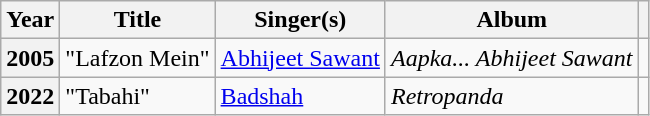<table class="wikitable sortable plainrowheaders">
<tr>
<th scope="col">Year</th>
<th scope="col">Title</th>
<th scope="col">Singer(s)</th>
<th scope="col">Album</th>
<th scope="col" class="unsortable"></th>
</tr>
<tr>
<th scope="row" style="text-align: right;">2005</th>
<td>"Lafzon Mein"</td>
<td><a href='#'>Abhijeet Sawant</a></td>
<td><em>Aapka... Abhijeet Sawant</em></td>
<td style="text-align: center;"></td>
</tr>
<tr>
<th scope="row" style="text-align: right;">2022</th>
<td>"Tabahi"</td>
<td><a href='#'>Badshah</a></td>
<td><em>Retropanda</em></td>
<td style="text-align: center;"></td>
</tr>
</table>
